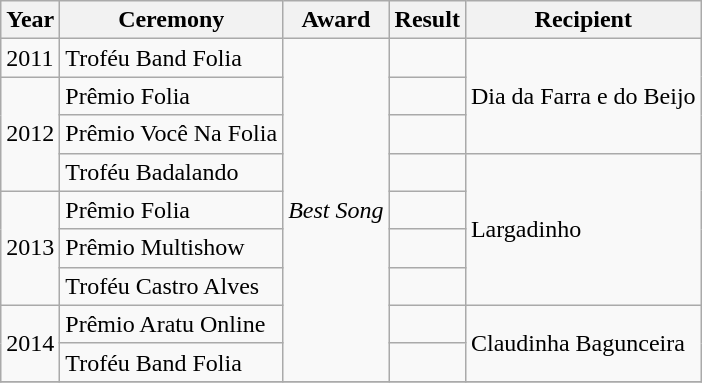<table class="wikitable">
<tr>
<th>Year</th>
<th>Ceremony</th>
<th>Award</th>
<th>Result</th>
<th>Recipient</th>
</tr>
<tr>
<td>2011</td>
<td>Troféu Band Folia</td>
<td rowspan="9"><em>Best Song</em></td>
<td></td>
<td rowspan="3">Dia da Farra e do Beijo</td>
</tr>
<tr>
<td rowspan="3">2012</td>
<td rowspan="1">Prêmio Folia</td>
<td></td>
</tr>
<tr>
<td>Prêmio Você Na Folia</td>
<td></td>
</tr>
<tr>
<td>Troféu Badalando</td>
<td></td>
<td rowspan="4">Largadinho</td>
</tr>
<tr>
<td rowspan="3">2013</td>
<td>Prêmio Folia</td>
<td></td>
</tr>
<tr>
<td>Prêmio Multishow</td>
<td></td>
</tr>
<tr>
<td>Troféu Castro Alves</td>
<td></td>
</tr>
<tr>
<td rowspan="2">2014</td>
<td>Prêmio Aratu Online</td>
<td></td>
<td rowspan="2">Claudinha Bagunceira</td>
</tr>
<tr>
<td>Troféu Band Folia</td>
<td></td>
</tr>
<tr>
</tr>
</table>
